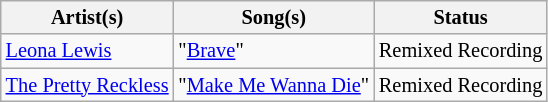<table class="wikitable"  style="font-size:85%">
<tr>
<th>Artist(s)</th>
<th>Song(s)</th>
<th>Status</th>
</tr>
<tr>
<td> <a href='#'>Leona Lewis</a></td>
<td>"<a href='#'>Brave</a>"</td>
<td>Remixed Recording</td>
</tr>
<tr>
<td> <a href='#'>The Pretty Reckless</a></td>
<td>"<a href='#'>Make Me Wanna Die</a>"</td>
<td>Remixed Recording</td>
</tr>
</table>
